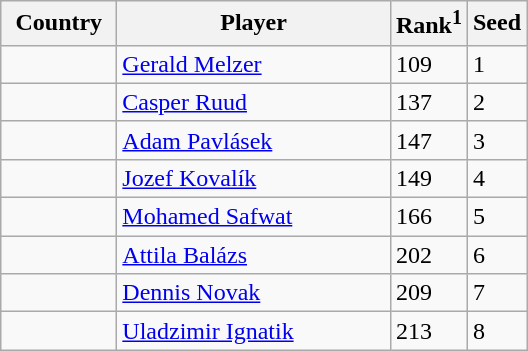<table class="sortable wikitable">
<tr>
<th width="70">Country</th>
<th width="175">Player</th>
<th>Rank<sup>1</sup></th>
<th>Seed</th>
</tr>
<tr>
<td></td>
<td><a href='#'>Gerald Melzer</a></td>
<td>109</td>
<td>1</td>
</tr>
<tr>
<td></td>
<td><a href='#'>Casper Ruud</a></td>
<td>137</td>
<td>2</td>
</tr>
<tr>
<td></td>
<td><a href='#'>Adam Pavlásek</a></td>
<td>147</td>
<td>3</td>
</tr>
<tr>
<td></td>
<td><a href='#'>Jozef Kovalík</a></td>
<td>149</td>
<td>4</td>
</tr>
<tr>
<td></td>
<td><a href='#'>Mohamed Safwat</a></td>
<td>166</td>
<td>5</td>
</tr>
<tr>
<td></td>
<td><a href='#'>Attila Balázs</a></td>
<td>202</td>
<td>6</td>
</tr>
<tr>
<td></td>
<td><a href='#'>Dennis Novak</a></td>
<td>209</td>
<td>7</td>
</tr>
<tr>
<td></td>
<td><a href='#'>Uladzimir Ignatik</a></td>
<td>213</td>
<td>8</td>
</tr>
</table>
